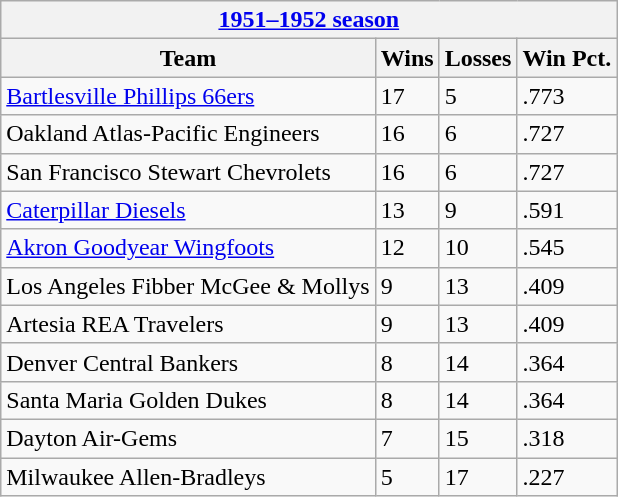<table class="wikitable">
<tr>
<th colspan="4"><a href='#'>1951–1952 season</a></th>
</tr>
<tr>
<th>Team</th>
<th>Wins</th>
<th>Losses</th>
<th>Win Pct.</th>
</tr>
<tr>
<td><a href='#'>Bartlesville Phillips 66ers</a></td>
<td>17</td>
<td>5</td>
<td>.773</td>
</tr>
<tr>
<td>Oakland Atlas-Pacific Engineers</td>
<td>16</td>
<td>6</td>
<td>.727</td>
</tr>
<tr>
<td>San Francisco Stewart Chevrolets</td>
<td>16</td>
<td>6</td>
<td>.727</td>
</tr>
<tr>
<td><a href='#'>Caterpillar Diesels</a></td>
<td>13</td>
<td>9</td>
<td>.591</td>
</tr>
<tr>
<td><a href='#'>Akron Goodyear Wingfoots</a></td>
<td>12</td>
<td>10</td>
<td>.545</td>
</tr>
<tr>
<td>Los Angeles Fibber McGee & Mollys</td>
<td>9</td>
<td>13</td>
<td>.409</td>
</tr>
<tr>
<td>Artesia REA Travelers</td>
<td>9</td>
<td>13</td>
<td>.409</td>
</tr>
<tr>
<td>Denver Central Bankers</td>
<td>8</td>
<td>14</td>
<td>.364</td>
</tr>
<tr>
<td>Santa Maria Golden Dukes</td>
<td>8</td>
<td>14</td>
<td>.364</td>
</tr>
<tr>
<td>Dayton Air-Gems</td>
<td>7</td>
<td>15</td>
<td>.318</td>
</tr>
<tr>
<td>Milwaukee Allen-Bradleys</td>
<td>5</td>
<td>17</td>
<td>.227</td>
</tr>
</table>
